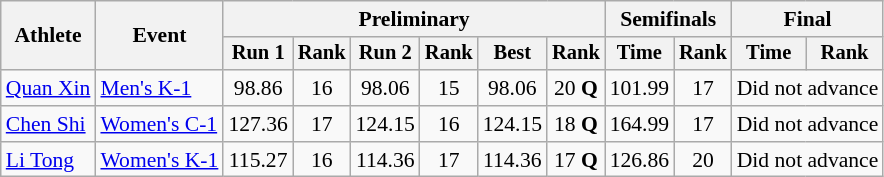<table class="wikitable" style="font-size:90%">
<tr>
<th rowspan=2>Athlete</th>
<th rowspan=2>Event</th>
<th colspan=6>Preliminary</th>
<th colspan=2>Semifinals</th>
<th colspan=2>Final</th>
</tr>
<tr style="font-size:95%">
<th>Run 1</th>
<th>Rank</th>
<th>Run 2</th>
<th>Rank</th>
<th>Best</th>
<th>Rank</th>
<th>Time</th>
<th>Rank</th>
<th>Time</th>
<th>Rank</th>
</tr>
<tr align=center>
<td align=left><a href='#'>Quan Xin</a></td>
<td align=left><a href='#'>Men's K-1</a></td>
<td>98.86</td>
<td>16</td>
<td>98.06</td>
<td>15</td>
<td>98.06</td>
<td>20 <strong>Q</strong></td>
<td>101.99</td>
<td>17</td>
<td colspan=2>Did not advance</td>
</tr>
<tr align=center>
<td align=left><a href='#'>Chen Shi</a></td>
<td align=left><a href='#'>Women's C-1</a></td>
<td>127.36</td>
<td>17</td>
<td>124.15</td>
<td>16</td>
<td>124.15</td>
<td>18 <strong>Q</strong></td>
<td>164.99</td>
<td>17</td>
<td colspan=2>Did not advance</td>
</tr>
<tr align=center>
<td align=left><a href='#'>Li Tong</a></td>
<td align=left><a href='#'>Women's K-1</a></td>
<td>115.27</td>
<td>16</td>
<td>114.36</td>
<td>17</td>
<td>114.36</td>
<td>17 <strong>Q</strong></td>
<td>126.86</td>
<td>20</td>
<td colspan=2>Did not advance</td>
</tr>
</table>
